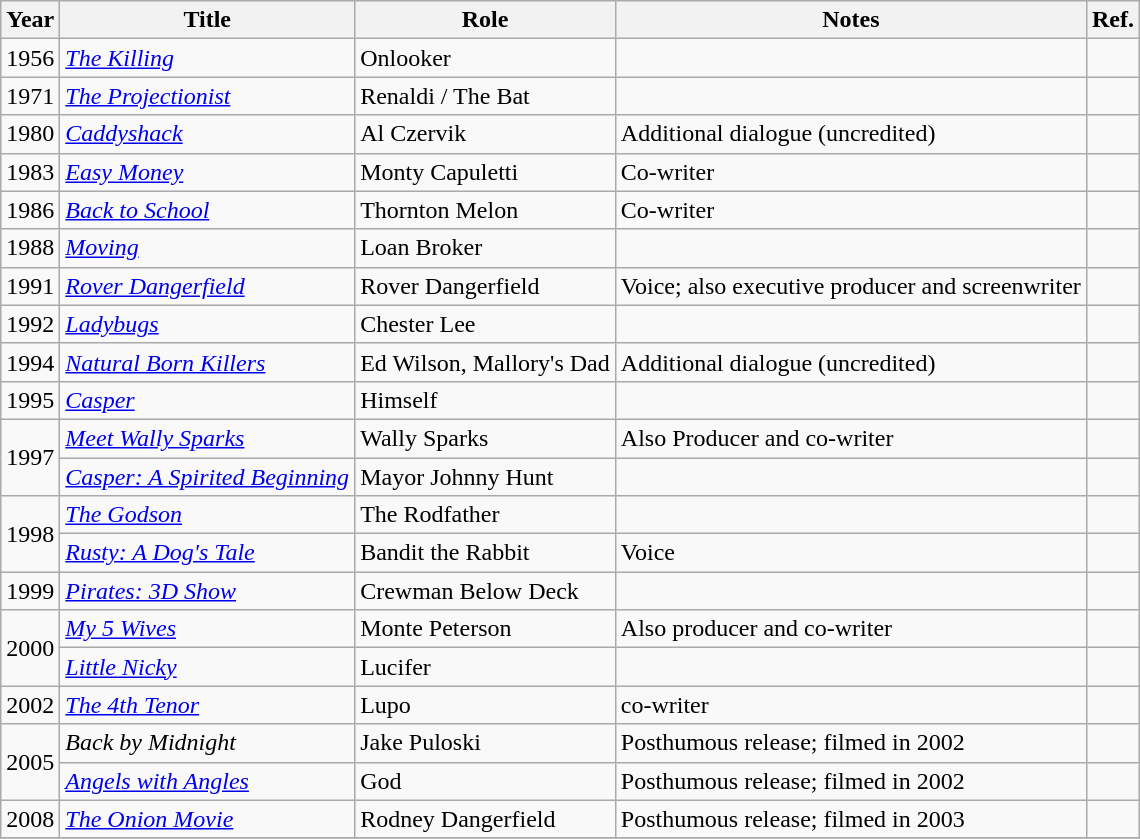<table class="wikitable sortable">
<tr>
<th>Year</th>
<th>Title</th>
<th>Role</th>
<th>Notes</th>
<th class=unsortable>Ref.</th>
</tr>
<tr>
<td>1956</td>
<td><em><a href='#'>The Killing</a></em></td>
<td>Onlooker</td>
<td></td>
<td style="text-align:center;"></td>
</tr>
<tr>
<td>1971</td>
<td><em><a href='#'>The Projectionist</a></em></td>
<td>Renaldi / The Bat</td>
<td></td>
<td style="text-align:center;"></td>
</tr>
<tr>
<td>1980</td>
<td><em><a href='#'>Caddyshack</a></em></td>
<td>Al Czervik</td>
<td>Additional dialogue (uncredited)</td>
<td style="text-align:center;"></td>
</tr>
<tr>
<td>1983</td>
<td><em><a href='#'>Easy Money</a></em></td>
<td>Monty Capuletti</td>
<td>Co-writer</td>
<td></td>
</tr>
<tr>
<td>1986</td>
<td><em><a href='#'>Back to School</a></em></td>
<td>Thornton Melon</td>
<td>Co-writer</td>
<td></td>
</tr>
<tr>
<td>1988</td>
<td><em><a href='#'>Moving</a></em></td>
<td>Loan Broker</td>
<td></td>
<td></td>
</tr>
<tr>
<td>1991</td>
<td><em><a href='#'>Rover Dangerfield</a></em></td>
<td>Rover Dangerfield</td>
<td>Voice; also executive producer and screenwriter</td>
<td></td>
</tr>
<tr>
<td>1992</td>
<td><em><a href='#'>Ladybugs</a></em></td>
<td>Chester Lee</td>
<td></td>
<td></td>
</tr>
<tr>
<td>1994</td>
<td><em><a href='#'>Natural Born Killers</a></em></td>
<td>Ed Wilson, Mallory's Dad</td>
<td>Additional dialogue (uncredited)</td>
<td style="text-align:center;"></td>
</tr>
<tr>
<td>1995</td>
<td><em><a href='#'>Casper</a></em></td>
<td>Himself</td>
<td></td>
<td></td>
</tr>
<tr>
<td rowspan=2>1997</td>
<td><em><a href='#'>Meet Wally Sparks</a></em></td>
<td>Wally Sparks</td>
<td>Also Producer and co-writer</td>
<td></td>
</tr>
<tr>
<td><em><a href='#'>Casper: A Spirited Beginning</a></em></td>
<td>Mayor Johnny Hunt</td>
<td></td>
<td></td>
</tr>
<tr>
<td rowspan=2>1998</td>
<td><em><a href='#'>The Godson</a></em></td>
<td>The Rodfather</td>
<td></td>
<td></td>
</tr>
<tr>
<td><em><a href='#'>Rusty: A Dog's Tale</a></em></td>
<td>Bandit the Rabbit</td>
<td>Voice</td>
<td></td>
</tr>
<tr>
<td>1999</td>
<td><em><a href='#'>Pirates: 3D Show</a></em></td>
<td>Crewman Below Deck</td>
<td></td>
<td></td>
</tr>
<tr>
<td rowspan=2>2000</td>
<td><em><a href='#'>My 5 Wives</a></em></td>
<td>Monte Peterson</td>
<td>Also producer and co-writer</td>
<td></td>
</tr>
<tr>
<td><em><a href='#'>Little Nicky</a></em></td>
<td>Lucifer</td>
<td></td>
<td></td>
</tr>
<tr>
<td>2002</td>
<td><em><a href='#'>The 4th Tenor</a></em></td>
<td>Lupo</td>
<td>co-writer</td>
<td></td>
</tr>
<tr>
<td rowspan=2>2005</td>
<td><em>Back by Midnight</em></td>
<td>Jake Puloski</td>
<td>Posthumous release; filmed in 2002</td>
<td></td>
</tr>
<tr>
<td><em><a href='#'>Angels with Angles</a></em></td>
<td>God</td>
<td>Posthumous release; filmed in 2002</td>
<td></td>
</tr>
<tr>
<td>2008</td>
<td><em><a href='#'>The Onion Movie</a></em></td>
<td>Rodney Dangerfield</td>
<td>Posthumous release; filmed in 2003</td>
<td></td>
</tr>
<tr>
</tr>
</table>
